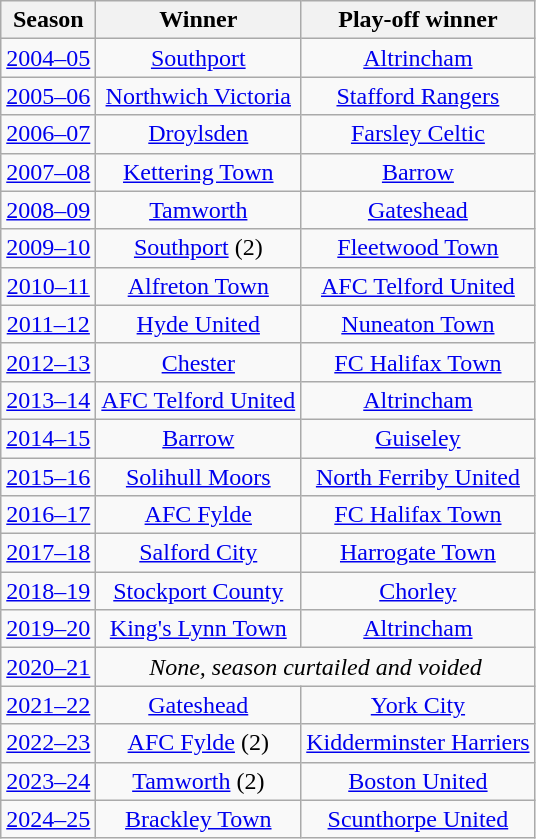<table class="wikitable" style="text-align:center;">
<tr>
<th>Season</th>
<th>Winner</th>
<th>Play-off winner</th>
</tr>
<tr>
<td><a href='#'>2004–05</a></td>
<td><a href='#'>Southport</a></td>
<td><a href='#'>Altrincham</a></td>
</tr>
<tr>
<td><a href='#'>2005–06</a></td>
<td><a href='#'>Northwich Victoria</a></td>
<td><a href='#'>Stafford Rangers</a></td>
</tr>
<tr>
<td><a href='#'>2006–07</a></td>
<td><a href='#'>Droylsden</a></td>
<td><a href='#'>Farsley Celtic</a></td>
</tr>
<tr>
<td><a href='#'>2007–08</a></td>
<td><a href='#'>Kettering Town</a></td>
<td><a href='#'>Barrow</a></td>
</tr>
<tr>
<td><a href='#'>2008–09</a></td>
<td><a href='#'>Tamworth</a></td>
<td><a href='#'>Gateshead</a></td>
</tr>
<tr>
<td><a href='#'>2009–10</a></td>
<td><a href='#'>Southport</a> (2)</td>
<td><a href='#'>Fleetwood Town</a></td>
</tr>
<tr>
<td><a href='#'>2010–11</a></td>
<td><a href='#'>Alfreton Town</a></td>
<td><a href='#'>AFC Telford United</a></td>
</tr>
<tr>
<td><a href='#'>2011–12</a></td>
<td><a href='#'>Hyde United</a></td>
<td><a href='#'>Nuneaton Town</a></td>
</tr>
<tr>
<td><a href='#'>2012–13</a></td>
<td><a href='#'>Chester</a></td>
<td><a href='#'>FC Halifax Town</a></td>
</tr>
<tr>
<td><a href='#'>2013–14</a></td>
<td><a href='#'>AFC Telford United</a></td>
<td><a href='#'>Altrincham</a></td>
</tr>
<tr>
<td><a href='#'>2014–15</a></td>
<td><a href='#'>Barrow</a></td>
<td><a href='#'>Guiseley</a></td>
</tr>
<tr>
<td><a href='#'>2015–16</a></td>
<td><a href='#'>Solihull Moors</a></td>
<td><a href='#'>North Ferriby United</a></td>
</tr>
<tr>
<td><a href='#'>2016–17</a></td>
<td><a href='#'>AFC Fylde</a></td>
<td><a href='#'>FC Halifax Town</a></td>
</tr>
<tr>
<td><a href='#'>2017–18</a></td>
<td><a href='#'>Salford City</a></td>
<td><a href='#'>Harrogate Town</a></td>
</tr>
<tr>
<td><a href='#'>2018–19</a></td>
<td><a href='#'>Stockport County</a></td>
<td><a href='#'>Chorley</a></td>
</tr>
<tr>
<td><a href='#'>2019–20</a></td>
<td><a href='#'>King's Lynn Town</a></td>
<td><a href='#'>Altrincham</a></td>
</tr>
<tr>
<td><a href='#'>2020–21</a></td>
<td colspan=2><em>None, season curtailed and voided</em></td>
</tr>
<tr>
<td><a href='#'>2021–22</a></td>
<td><a href='#'>Gateshead</a></td>
<td><a href='#'>York City</a></td>
</tr>
<tr>
<td><a href='#'>2022–23</a></td>
<td><a href='#'>AFC Fylde</a> (2)</td>
<td><a href='#'>Kidderminster Harriers</a></td>
</tr>
<tr>
<td><a href='#'>2023–24</a></td>
<td><a href='#'>Tamworth</a> (2)</td>
<td><a href='#'>Boston United</a></td>
</tr>
<tr>
<td><a href='#'>2024–25</a></td>
<td><a href='#'>Brackley Town</a></td>
<td><a href='#'>Scunthorpe United</a></td>
</tr>
</table>
